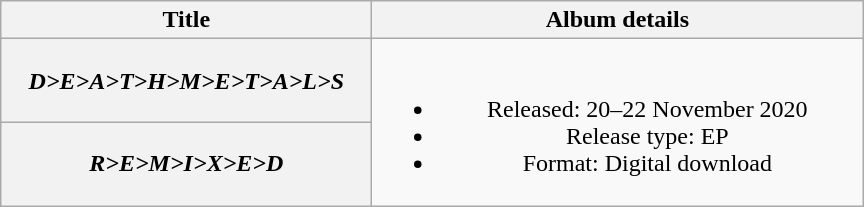<table class="wikitable plainrowheaders" style="text-align:center;">
<tr>
<th scope="col" style="width:15em;">Title</th>
<th scope="col" style="width:20em;">Album details</th>
</tr>
<tr>
<th scope="row"><em>D>E>A>T>H>M>E>T>A>L>S</em></th>
<td rowspan="2"><br><ul><li>Released: 20–22 November 2020</li><li>Release type: EP</li><li>Format: Digital download</li></ul></td>
</tr>
<tr>
<th scope="row"><em>R>E>M>I>X>E>D</em></th>
</tr>
</table>
